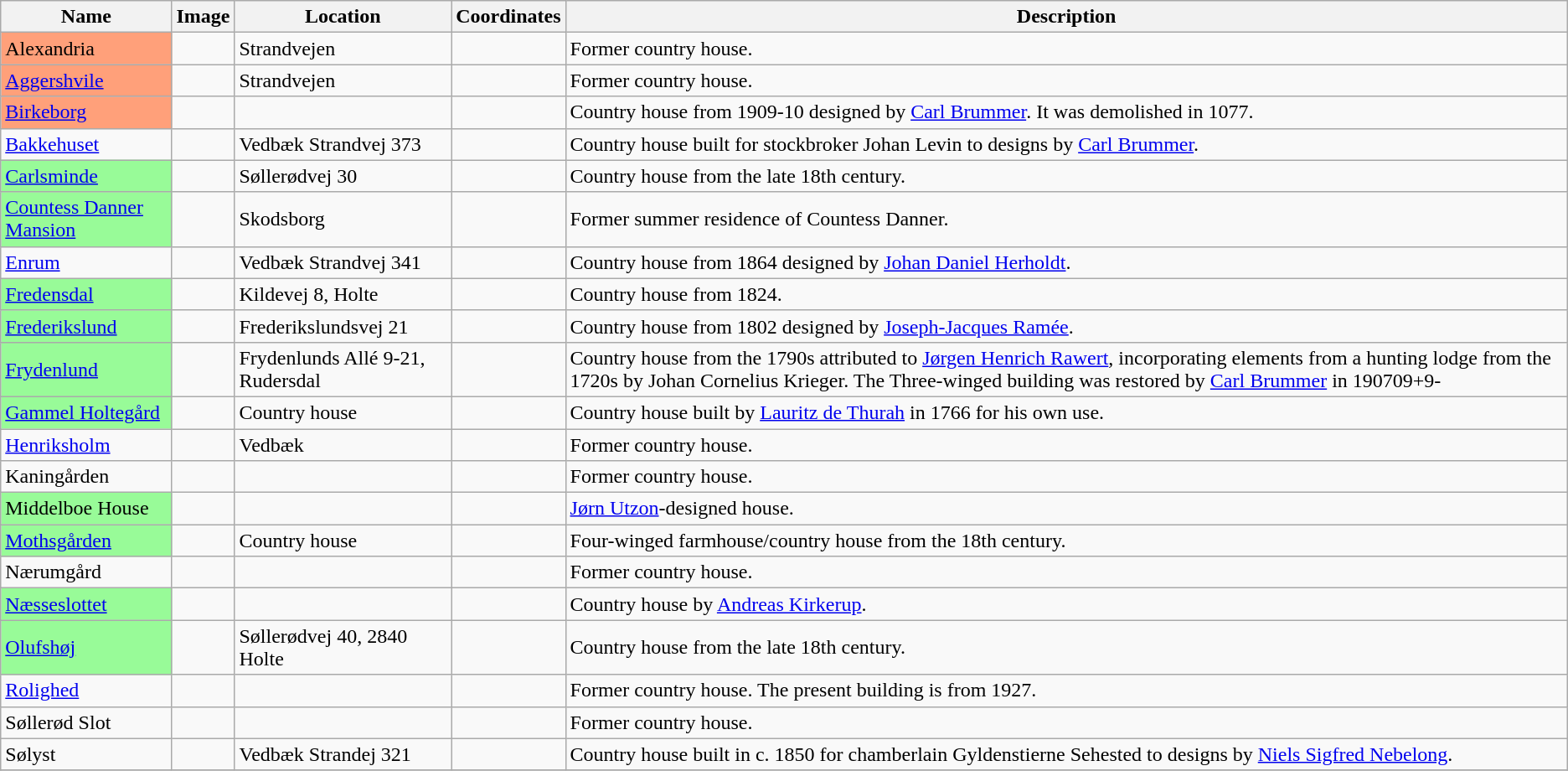<table class="wikitable sortable">
<tr>
<th>Name</th>
<th class=unsortable>Image</th>
<th>Location</th>
<th>Coordinates</th>
<th class=unsortable>Description</th>
</tr>
<tr>
<td bgcolor=ffa07a>Alexandria</td>
<td></td>
<td>Strandvejen</td>
<td></td>
<td>Former country house.</td>
</tr>
<tr>
<td bgcolor=ffa07a><a href='#'>Aggershvile</a></td>
<td></td>
<td>Strandvejen</td>
<td></td>
<td>Former country house.</td>
</tr>
<tr>
<td bgcolor=ffa07a><a href='#'>Birkeborg</a></td>
<td></td>
<td Strandvejen></td>
<td></td>
<td>Country house from 1909-10 designed by <a href='#'>Carl Brummer</a>. It was demolished in 1077.</td>
</tr>
<tr>
<td><a href='#'>Bakkehuset</a></td>
<td></td>
<td>Vedbæk Strandvej 373</td>
<td></td>
<td>Country house built for stockbroker Johan Levin to designs by <a href='#'>Carl Brummer</a>.</td>
</tr>
<tr>
<td bgcolor=98fb98><a href='#'>Carlsminde</a></td>
<td></td>
<td>Søllerødvej 30</td>
<td></td>
<td>Country house from the late 18th century.</td>
</tr>
<tr>
<td bgcolor=98fb98><a href='#'>Countess Danner Mansion</a></td>
<td></td>
<td>Skodsborg</td>
<td></td>
<td>Former summer residence of Countess Danner.</td>
</tr>
<tr>
<td><a href='#'>Enrum</a></td>
<td></td>
<td>Vedbæk Strandvej 341</td>
<td></td>
<td>Country house from 1864 designed by <a href='#'>Johan Daniel Herholdt</a>.</td>
</tr>
<tr>
<td bgcolor=98fb98><a href='#'>Fredensdal</a></td>
<td></td>
<td>Kildevej 8, Holte</td>
<td></td>
<td>Country house from 1824.</td>
</tr>
<tr>
<td bgcolor=98fb98><a href='#'>Frederikslund</a></td>
<td></td>
<td>Frederikslundsvej 21</td>
<td></td>
<td>Country house from 1802 designed by <a href='#'>Joseph-Jacques Ramée</a>.</td>
</tr>
<tr>
<td bgcolor=98fb98><a href='#'>Frydenlund</a></td>
<td></td>
<td>Frydenlunds Allé 9-21, Rudersdal</td>
<td></td>
<td>Country house from the 1790s attributed to <a href='#'>Jørgen Henrich Rawert</a>, incorporating elements from a hunting lodge from the 1720s by Johan Cornelius Krieger. The Three-winged building was restored by <a href='#'>Carl Brummer</a> in 190709+9-</td>
</tr>
<tr>
<td bgcolor=98fb98><a href='#'>Gammel Holtegård</a></td>
<td></td>
<td>Country house</td>
<td></td>
<td>Country house built by <a href='#'>Lauritz de Thurah</a> in 1766 for his own use.</td>
</tr>
<tr>
<td><a href='#'>Henriksholm</a></td>
<td></td>
<td>Vedbæk</td>
<td></td>
<td>Former country house.</td>
</tr>
<tr>
<td>Kaningården</td>
<td></td>
<td></td>
<td></td>
<td>Former country house.</td>
</tr>
<tr>
<td bgcolor=98fb98>Middelboe House</td>
<td></td>
<td></td>
<td></td>
<td><a href='#'>Jørn Utzon</a>-designed house.</td>
</tr>
<tr>
<td bgcolor=98fb98><a href='#'>Mothsgården</a></td>
<td></td>
<td>Country house</td>
<td></td>
<td>Four-winged farmhouse/country house from the 18th century.</td>
</tr>
<tr>
<td>Nærumgård</td>
<td></td>
<td></td>
<td></td>
<td>Former country house.</td>
</tr>
<tr>
<td bgcolor=98fb98><a href='#'>Næsseslottet</a></td>
<td></td>
<td></td>
<td></td>
<td>Country house by <a href='#'>Andreas Kirkerup</a>.</td>
</tr>
<tr>
<td bgcolor=98fb98><a href='#'>Olufshøj</a></td>
<td></td>
<td>Søllerødvej 40, 2840 Holte</td>
<td></td>
<td>Country house from the late 18th century.</td>
</tr>
<tr>
<td><a href='#'>Rolighed</a></td>
<td></td>
<td></td>
<td></td>
<td>Former country house. The present building is from 1927.</td>
</tr>
<tr>
<td>Søllerød Slot</td>
<td></td>
<td></td>
<td></td>
<td>Former country house.</td>
</tr>
<tr>
<td>Sølyst</td>
<td></td>
<td>Vedbæk Strandej 321</td>
<td></td>
<td>Country house built in c. 1850 for chamberlain Gyldenstierne Sehested to designs by <a href='#'>Niels Sigfred Nebelong</a>.</td>
</tr>
<tr>
</tr>
</table>
